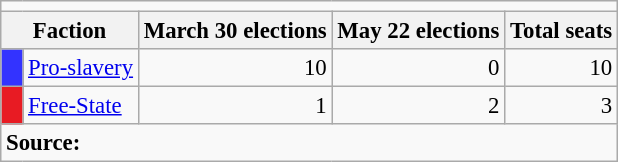<table class="wikitable" style="text-align:right;font-size:95%;">
<tr>
<td colspan="5" align=center></td>
</tr>
<tr>
<th colspan="2">Faction</th>
<th>March 30 elections</th>
<th>May 22 elections</th>
<th>Total seats</th>
</tr>
<tr>
<td style="width: 0.5em; background-color:#3333FF"></td>
<td style="text-align:left;"><a href='#'>Pro-slavery</a></td>
<td>10</td>
<td>0</td>
<td>10</td>
</tr>
<tr>
<td style="width: 0.5em; background-color:#E81B23"></td>
<td style="text-align:left;"><a href='#'>Free-State</a></td>
<td>1</td>
<td>2</td>
<td>3</td>
</tr>
<tr>
<td style="text-align:left;" colspan="5"><strong>Source:</strong> </td>
</tr>
</table>
